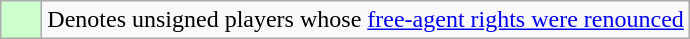<table class="wikitable">
<tr>
<td style="width:20px; background:#cfc;"></td>
<td>Denotes unsigned players whose <a href='#'>free-agent rights were renounced</a></td>
</tr>
</table>
